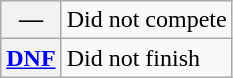<table class="wikitable">
<tr>
<th scope="row">—</th>
<td>Did not compete</td>
</tr>
<tr>
<th scope="row"><a href='#'>DNF</a></th>
<td>Did not finish</td>
</tr>
</table>
